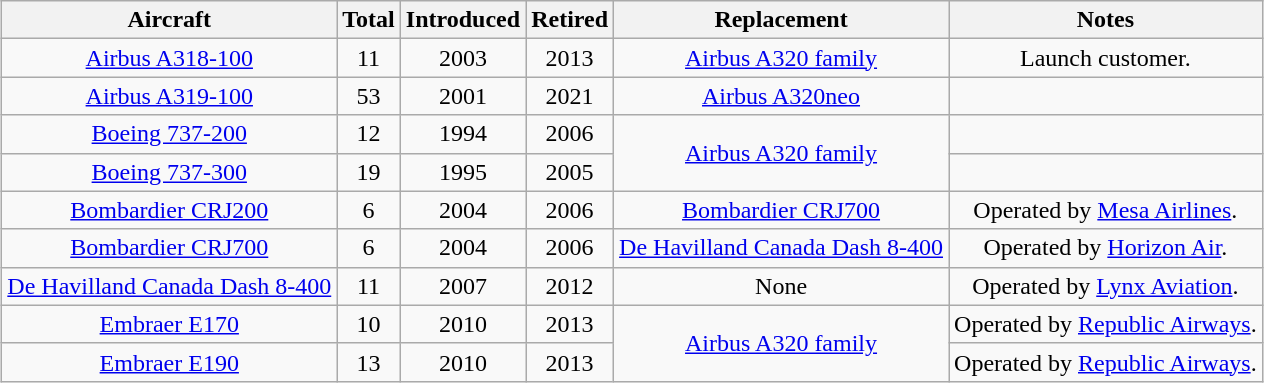<table class="wikitable" style="margin:1em auto; text-align:center;">
<tr>
<th>Aircraft</th>
<th>Total</th>
<th>Introduced</th>
<th>Retired</th>
<th>Replacement</th>
<th>Notes</th>
</tr>
<tr>
<td><a href='#'>Airbus A318-100</a></td>
<td>11</td>
<td>2003</td>
<td>2013</td>
<td><a href='#'>Airbus A320 family</a></td>
<td>Launch customer.</td>
</tr>
<tr>
<td><a href='#'>Airbus A319-100</a></td>
<td>53</td>
<td>2001</td>
<td>2021</td>
<td><a href='#'>Airbus A320neo</a></td>
<td></td>
</tr>
<tr>
<td><a href='#'>Boeing 737-200</a></td>
<td>12</td>
<td>1994</td>
<td>2006</td>
<td rowspan="2"><a href='#'>Airbus A320 family</a></td>
<td></td>
</tr>
<tr>
<td><a href='#'>Boeing 737-300</a></td>
<td>19</td>
<td>1995</td>
<td>2005</td>
<td></td>
</tr>
<tr>
<td><a href='#'>Bombardier CRJ200</a></td>
<td>6</td>
<td>2004</td>
<td>2006</td>
<td><a href='#'>Bombardier CRJ700</a></td>
<td>Operated by <a href='#'>Mesa Airlines</a>.</td>
</tr>
<tr>
<td><a href='#'>Bombardier CRJ700</a></td>
<td>6</td>
<td>2004</td>
<td>2006</td>
<td><a href='#'>De Havilland Canada Dash 8-400</a></td>
<td>Operated by <a href='#'>Horizon Air</a>.</td>
</tr>
<tr>
<td><a href='#'>De Havilland Canada Dash 8-400</a></td>
<td>11</td>
<td>2007</td>
<td>2012</td>
<td>None</td>
<td>Operated by <a href='#'>Lynx Aviation</a>.</td>
</tr>
<tr>
<td><a href='#'>Embraer E170</a></td>
<td>10</td>
<td>2010</td>
<td>2013</td>
<td rowspan="2"><a href='#'>Airbus A320 family</a></td>
<td>Operated by <a href='#'>Republic Airways</a>.</td>
</tr>
<tr>
<td><a href='#'>Embraer E190</a></td>
<td>13</td>
<td>2010</td>
<td>2013</td>
<td>Operated by <a href='#'>Republic Airways</a>.</td>
</tr>
</table>
